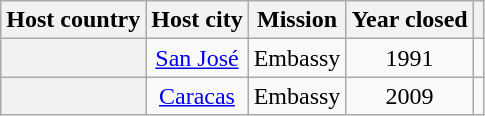<table class="wikitable plainrowheaders" style="text-align:center;">
<tr>
<th scope="col">Host country</th>
<th scope="col">Host city</th>
<th scope="col">Mission</th>
<th scope="col">Year closed</th>
<th scope="col"></th>
</tr>
<tr>
<th scope="row"></th>
<td><a href='#'>San José</a></td>
<td>Embassy</td>
<td>1991</td>
<td></td>
</tr>
<tr>
<th scope="row"></th>
<td><a href='#'>Caracas</a></td>
<td>Embassy</td>
<td>2009</td>
<td></td>
</tr>
</table>
